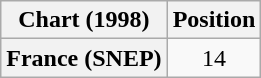<table class="wikitable plainrowheaders" style="text-align:center">
<tr>
<th scope="col">Chart (1998)</th>
<th scope="col">Position</th>
</tr>
<tr>
<th scope="row">France (SNEP)</th>
<td>14</td>
</tr>
</table>
